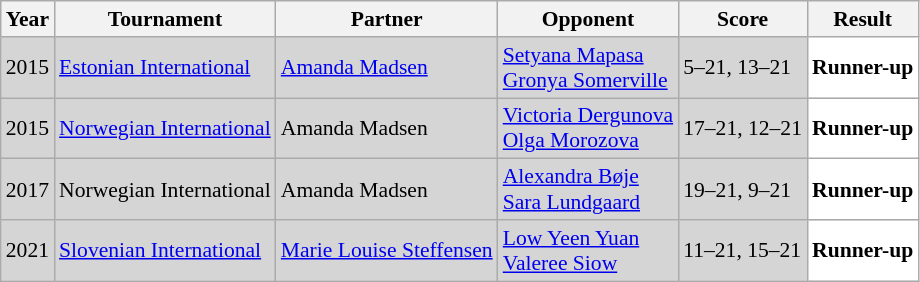<table class="sortable wikitable" style="font-size: 90%;">
<tr>
<th>Year</th>
<th>Tournament</th>
<th>Partner</th>
<th>Opponent</th>
<th>Score</th>
<th>Result</th>
</tr>
<tr style="background:#D5D5D5">
<td align="center">2015</td>
<td align="left"><a href='#'>Estonian International</a></td>
<td align="left"> <a href='#'>Amanda Madsen</a></td>
<td align="left"> <a href='#'>Setyana Mapasa</a><br> <a href='#'>Gronya Somerville</a></td>
<td align="left">5–21, 13–21</td>
<td style="text-align:left; background:white"> <strong>Runner-up</strong></td>
</tr>
<tr style="background:#D5D5D5">
<td align="center">2015</td>
<td align="left"><a href='#'>Norwegian International</a></td>
<td align="left"> Amanda Madsen</td>
<td align="left"> <a href='#'>Victoria Dergunova</a><br> <a href='#'>Olga Morozova</a></td>
<td align="left">17–21, 12–21</td>
<td style="text-align:left; background:white"> <strong>Runner-up</strong></td>
</tr>
<tr style="background:#D5D5D5">
<td align="center">2017</td>
<td align="left">Norwegian International</td>
<td align="left"> Amanda Madsen</td>
<td align="left"> <a href='#'>Alexandra Bøje</a><br> <a href='#'>Sara Lundgaard</a></td>
<td align="left">19–21, 9–21</td>
<td style="text-align:left; background:white"> <strong>Runner-up</strong></td>
</tr>
<tr style="background:#D5D5D5">
<td align="center">2021</td>
<td align="left"><a href='#'>Slovenian International</a></td>
<td align="left"> <a href='#'>Marie Louise Steffensen</a></td>
<td align="left"> <a href='#'>Low Yeen Yuan</a><br> <a href='#'>Valeree Siow</a></td>
<td align="left">11–21, 15–21</td>
<td style="text-align:left; background:white"> <strong>Runner-up</strong></td>
</tr>
</table>
